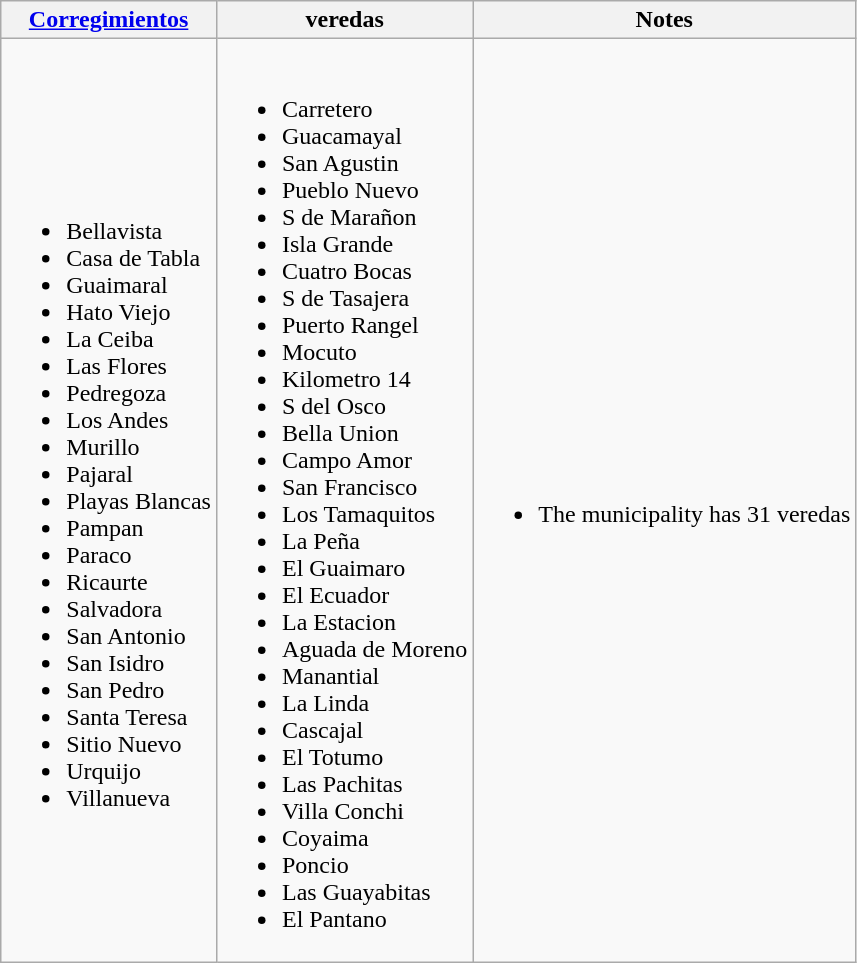<table class="wikitable">
<tr>
<th><a href='#'>Corregimientos</a></th>
<th>veredas</th>
<th>Notes</th>
</tr>
<tr>
<td><br><ul><li>Bellavista</li><li>Casa de Tabla</li><li>Guaimaral</li><li>Hato Viejo</li><li>La Ceiba</li><li>Las Flores</li><li>Pedregoza</li><li>Los Andes</li><li>Murillo</li><li>Pajaral</li><li>Playas Blancas</li><li>Pampan</li><li>Paraco</li><li>Ricaurte</li><li>Salvadora</li><li>San Antonio</li><li>San Isidro</li><li>San Pedro</li><li>Santa Teresa</li><li>Sitio Nuevo</li><li>Urquijo</li><li>Villanueva</li></ul></td>
<td><br><ul><li>Carretero</li><li>Guacamayal</li><li>San Agustin</li><li>Pueblo Nuevo</li><li>S de Marañon</li><li>Isla Grande</li><li>Cuatro Bocas</li><li>S de Tasajera</li><li>Puerto Rangel</li><li>Mocuto</li><li>Kilometro 14</li><li>S del Osco</li><li>Bella Union</li><li>Campo Amor</li><li>San Francisco</li><li>Los Tamaquitos</li><li>La Peña</li><li>El Guaimaro</li><li>El Ecuador</li><li>La Estacion</li><li>Aguada de Moreno</li><li>Manantial</li><li>La Linda</li><li>Cascajal</li><li>El Totumo</li><li>Las Pachitas</li><li>Villa Conchi</li><li>Coyaima</li><li>Poncio</li><li>Las Guayabitas</li><li>El Pantano</li></ul></td>
<td><br><ul><li>The municipality has 31 veredas</li></ul></td>
</tr>
</table>
